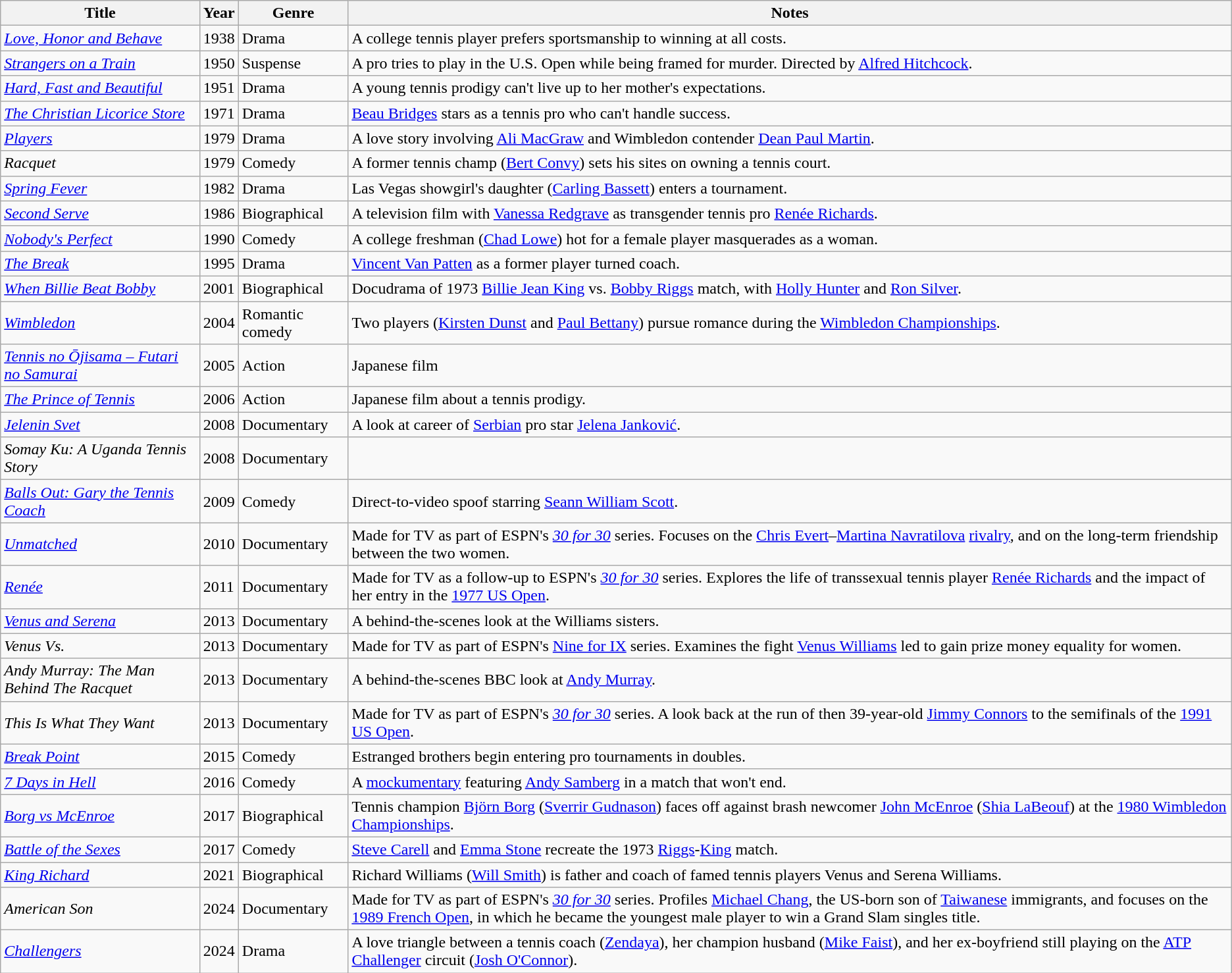<table class="wikitable sortable">
<tr>
<th>Title</th>
<th>Year</th>
<th>Genre</th>
<th>Notes</th>
</tr>
<tr>
<td><em><a href='#'>Love, Honor and Behave</a></em></td>
<td>1938</td>
<td>Drama</td>
<td>A college tennis player prefers sportsmanship to winning at all costs.</td>
</tr>
<tr>
<td><em><a href='#'>Strangers on a Train</a></em></td>
<td>1950</td>
<td>Suspense</td>
<td>A pro tries to play in the U.S. Open while being framed for murder. Directed by <a href='#'>Alfred Hitchcock</a>.</td>
</tr>
<tr>
<td><em><a href='#'>Hard, Fast and Beautiful</a></em></td>
<td>1951</td>
<td>Drama</td>
<td>A young tennis prodigy can't live up to her mother's expectations.</td>
</tr>
<tr>
<td><em><a href='#'>The Christian Licorice Store</a></em></td>
<td>1971</td>
<td>Drama</td>
<td><a href='#'>Beau Bridges</a> stars as a tennis pro who can't handle success.</td>
</tr>
<tr>
<td><em><a href='#'>Players</a></em></td>
<td>1979</td>
<td>Drama</td>
<td>A love story involving <a href='#'>Ali MacGraw</a> and Wimbledon contender <a href='#'>Dean Paul Martin</a>.</td>
</tr>
<tr>
<td><em>Racquet</em></td>
<td>1979</td>
<td>Comedy</td>
<td>A former tennis champ (<a href='#'>Bert Convy</a>) sets his sites on owning a tennis court.</td>
</tr>
<tr>
<td><em><a href='#'>Spring Fever</a></em></td>
<td>1982</td>
<td>Drama</td>
<td>Las Vegas showgirl's daughter (<a href='#'>Carling Bassett</a>) enters a tournament.</td>
</tr>
<tr>
<td><em><a href='#'>Second Serve</a></em></td>
<td>1986</td>
<td>Biographical</td>
<td>A television film with <a href='#'>Vanessa Redgrave</a> as transgender tennis pro <a href='#'>Renée Richards</a>.</td>
</tr>
<tr>
<td><em><a href='#'>Nobody's Perfect</a></em></td>
<td>1990</td>
<td>Comedy</td>
<td>A college freshman (<a href='#'>Chad Lowe</a>) hot for a female player masquerades as a woman.</td>
</tr>
<tr>
<td><em><a href='#'>The Break</a></em></td>
<td>1995</td>
<td>Drama</td>
<td><a href='#'>Vincent Van Patten</a> as a former player turned coach.</td>
</tr>
<tr>
<td><em><a href='#'>When Billie Beat Bobby</a></em></td>
<td>2001</td>
<td>Biographical</td>
<td>Docudrama of 1973 <a href='#'>Billie Jean King</a> vs. <a href='#'>Bobby Riggs</a> match, with <a href='#'>Holly Hunter</a> and <a href='#'>Ron Silver</a>.</td>
</tr>
<tr>
<td><em><a href='#'>Wimbledon</a></em></td>
<td>2004</td>
<td>Romantic comedy</td>
<td>Two players (<a href='#'>Kirsten Dunst</a> and <a href='#'>Paul Bettany</a>) pursue romance during the <a href='#'>Wimbledon Championships</a>.</td>
</tr>
<tr>
<td><em><a href='#'>Tennis no Ōjisama – Futari no Samurai</a></em></td>
<td>2005</td>
<td>Action</td>
<td>Japanese film</td>
</tr>
<tr>
<td><em><a href='#'>The Prince of Tennis</a></em></td>
<td>2006</td>
<td>Action</td>
<td>Japanese film about a tennis prodigy.</td>
</tr>
<tr>
<td><em><a href='#'>Jelenin Svet</a></em></td>
<td>2008</td>
<td>Documentary</td>
<td>A look at career of <a href='#'>Serbian</a> pro star <a href='#'>Jelena Janković</a>.</td>
</tr>
<tr>
<td><em>Somay Ku: A Uganda Tennis Story</em></td>
<td>2008</td>
<td>Documentary</td>
<td></td>
</tr>
<tr>
<td><em><a href='#'>Balls Out: Gary the Tennis Coach</a></em></td>
<td>2009</td>
<td>Comedy</td>
<td>Direct-to-video spoof starring <a href='#'>Seann William Scott</a>.</td>
</tr>
<tr>
<td><em><a href='#'>Unmatched</a></em></td>
<td>2010</td>
<td>Documentary</td>
<td>Made for TV as part of ESPN's <em><a href='#'>30 for 30</a></em> series. Focuses on the <a href='#'>Chris Evert</a>–<a href='#'>Martina Navratilova</a> <a href='#'>rivalry</a>, and on the long-term friendship between the two women.</td>
</tr>
<tr>
<td><em><a href='#'>Renée</a></em></td>
<td>2011</td>
<td>Documentary</td>
<td>Made for TV as a follow-up to ESPN's <em><a href='#'>30 for 30</a></em> series. Explores the life of transsexual tennis player <a href='#'>Renée Richards</a> and the impact of her entry in the <a href='#'>1977 US Open</a>.</td>
</tr>
<tr>
<td><em><a href='#'>Venus and Serena</a></em></td>
<td>2013</td>
<td>Documentary</td>
<td>A behind-the-scenes look at the Williams sisters.</td>
</tr>
<tr>
<td><em>Venus Vs.</em></td>
<td>2013</td>
<td>Documentary</td>
<td>Made for TV as part of ESPN's <a href='#'>Nine for IX</a> series.  Examines the fight <a href='#'>Venus Williams</a> led to gain prize money equality for women.</td>
</tr>
<tr>
<td><em>Andy Murray: The Man Behind The Racquet</em></td>
<td>2013</td>
<td>Documentary</td>
<td>A behind-the-scenes BBC look at <a href='#'>Andy Murray</a>.</td>
</tr>
<tr>
<td><em>This Is What They Want</em></td>
<td>2013</td>
<td>Documentary</td>
<td>Made for TV as part of ESPN's <em><a href='#'>30 for 30</a></em> series. A look back at the run of then 39-year-old <a href='#'>Jimmy Connors</a> to the semifinals of the <a href='#'>1991 US Open</a>.</td>
</tr>
<tr>
<td><em><a href='#'>Break Point</a></em></td>
<td>2015</td>
<td>Comedy</td>
<td>Estranged brothers begin entering pro tournaments in doubles.</td>
</tr>
<tr>
<td><em><a href='#'>7 Days in Hell</a></em></td>
<td>2016</td>
<td>Comedy</td>
<td>A <a href='#'>mockumentary</a> featuring <a href='#'>Andy Samberg</a> in a match that won't end.</td>
</tr>
<tr>
<td><em><a href='#'>Borg vs McEnroe</a></em></td>
<td>2017</td>
<td>Biographical</td>
<td>Tennis champion <a href='#'>Björn Borg</a> (<a href='#'>Sverrir Gudnason</a>) faces off against brash newcomer <a href='#'>John McEnroe</a> (<a href='#'>Shia LaBeouf</a>) at the <a href='#'>1980 Wimbledon Championships</a>.</td>
</tr>
<tr>
<td><em><a href='#'>Battle of the Sexes</a></em></td>
<td>2017</td>
<td>Comedy</td>
<td><a href='#'>Steve Carell</a> and <a href='#'>Emma Stone</a> recreate the 1973 <a href='#'>Riggs</a>-<a href='#'>King</a> match.</td>
</tr>
<tr>
<td><em><a href='#'>King Richard</a></em></td>
<td>2021</td>
<td>Biographical</td>
<td>Richard Williams (<a href='#'>Will Smith</a>) is father and coach of famed tennis players Venus and Serena Williams.</td>
</tr>
<tr>
<td><em>American Son</em></td>
<td>2024</td>
<td>Documentary</td>
<td>Made for TV as part of ESPN's <em><a href='#'>30 for 30</a></em> series. Profiles <a href='#'>Michael Chang</a>, the US-born son of <a href='#'>Taiwanese</a> immigrants, and focuses on the <a href='#'>1989 French Open</a>, in which he became the youngest male player to win a Grand Slam singles title.</td>
</tr>
<tr>
<td><em><a href='#'>Challengers</a></em></td>
<td>2024</td>
<td>Drama</td>
<td>A love triangle between a tennis coach (<a href='#'>Zendaya</a>), her champion husband (<a href='#'>Mike Faist</a>), and her ex-boyfriend still playing on the <a href='#'>ATP Challenger</a> circuit (<a href='#'>Josh O'Connor</a>).</td>
</tr>
</table>
